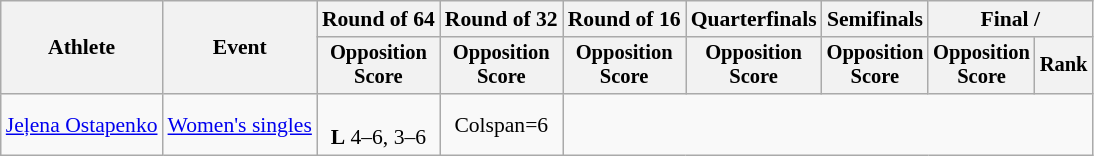<table class=wikitable style="text-align:center; font-size:90%">
<tr>
<th rowspan="2">Athlete</th>
<th rowspan="2">Event</th>
<th>Round of 64</th>
<th>Round of 32</th>
<th>Round of 16</th>
<th>Quarterfinals</th>
<th>Semifinals</th>
<th colspan=2>Final / </th>
</tr>
<tr style="font-size:95%">
<th>Opposition<br>Score</th>
<th>Opposition<br>Score</th>
<th>Opposition<br>Score</th>
<th>Opposition<br>Score</th>
<th>Opposition<br>Score</th>
<th>Opposition<br>Score</th>
<th>Rank</th>
</tr>
<tr>
<td align=left><a href='#'>Jeļena Ostapenko</a></td>
<td align=left><a href='#'>Women's singles</a></td>
<td><br><strong>L</strong> 4–6, 3–6</td>
<td>Colspan=6</td>
</tr>
</table>
